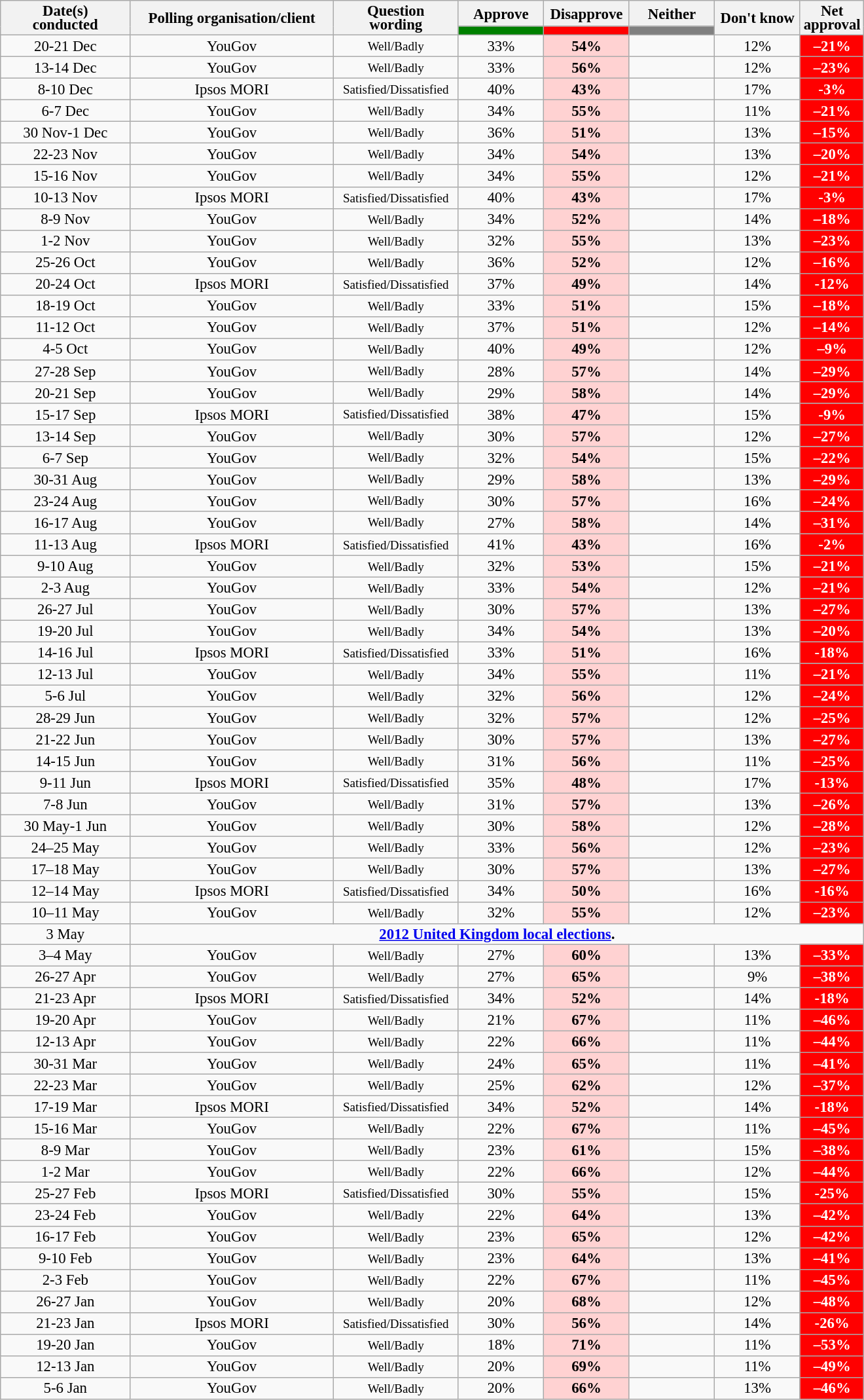<table class="wikitable collapsible sortable" style="text-align:center;font-size:95%;line-height:14px;">
<tr>
<th style="width:125px;" rowspan="2">Date(s)<br>conducted</th>
<th style="width:200px;" rowspan="2">Polling organisation/client</th>
<th style="width:120px;" rowspan="2">Question<br>wording</th>
<th class="unsortable" style="width:80px;">Approve</th>
<th class="unsortable" style="width: 80px;">Disapprove</th>
<th class="unsortable" style="width:80px;">Neither</th>
<th class="unsortable" style="width:80px;" rowspan="2">Don't know</th>
<th class="unsortable" style="width:20px;" rowspan="2">Net approval</th>
</tr>
<tr>
<th class="unsortable" style="background:green;width:60px;"></th>
<th class="unsortable" style="background:red;width:60px;"></th>
<th class="unsortable" style="background:grey;width:60px;"></th>
</tr>
<tr>
<td>20-21 Dec</td>
<td>YouGov</td>
<td><small>Well/Badly</small></td>
<td>33%</td>
<td style="background:#FFD2D2"><strong>54%</strong></td>
<td></td>
<td>12%</td>
<td style="background:red;color:white;"><strong>–21%</strong></td>
</tr>
<tr>
<td>13-14 Dec</td>
<td>YouGov</td>
<td><small>Well/Badly</small></td>
<td>33%</td>
<td style="background:#FFD2D2"><strong>56%</strong></td>
<td></td>
<td>12%</td>
<td style="background:red;color:white;"><strong>–23%</strong></td>
</tr>
<tr>
<td>8-10 Dec</td>
<td>Ipsos MORI</td>
<td><small>Satisfied/Dissatisfied</small></td>
<td>40%</td>
<td style="background:#FFD2D2"><strong>43%</strong></td>
<td></td>
<td>17%</td>
<td style="background:red;color:white;"><strong>-3%</strong></td>
</tr>
<tr>
<td>6-7 Dec</td>
<td>YouGov</td>
<td><small>Well/Badly</small></td>
<td>34%</td>
<td style="background:#FFD2D2"><strong>55%</strong></td>
<td></td>
<td>11%</td>
<td style="background:red;color:white;"><strong>–21%</strong></td>
</tr>
<tr>
<td>30 Nov-1 Dec</td>
<td>YouGov</td>
<td><small>Well/Badly</small></td>
<td>36%</td>
<td style="background:#FFD2D2"><strong>51%</strong></td>
<td></td>
<td>13%</td>
<td style="background:red;color:white;"><strong>–15%</strong></td>
</tr>
<tr>
<td>22-23 Nov</td>
<td>YouGov</td>
<td><small>Well/Badly</small></td>
<td>34%</td>
<td style="background:#FFD2D2"><strong>54%</strong></td>
<td></td>
<td>13%</td>
<td style="background:red;color:white;"><strong>–20%</strong></td>
</tr>
<tr>
<td>15-16 Nov</td>
<td>YouGov</td>
<td><small>Well/Badly</small></td>
<td>34%</td>
<td style="background:#FFD2D2"><strong>55%</strong></td>
<td></td>
<td>12%</td>
<td style="background:red;color:white;"><strong>–21%</strong></td>
</tr>
<tr>
<td>10-13 Nov</td>
<td>Ipsos MORI</td>
<td><small>Satisfied/Dissatisfied</small></td>
<td>40%</td>
<td style="background:#FFD2D2"><strong>43%</strong></td>
<td></td>
<td>17%</td>
<td style="background:red;color:white;"><strong>-3%</strong></td>
</tr>
<tr>
<td>8-9 Nov</td>
<td>YouGov</td>
<td><small>Well/Badly</small></td>
<td>34%</td>
<td style="background:#FFD2D2"><strong>52%</strong></td>
<td></td>
<td>14%</td>
<td style="background:red;color:white;"><strong>–18%</strong></td>
</tr>
<tr>
<td>1-2 Nov</td>
<td>YouGov</td>
<td><small>Well/Badly</small></td>
<td>32%</td>
<td style="background:#FFD2D2"><strong>55%</strong></td>
<td></td>
<td>13%</td>
<td style="background:red;color:white;"><strong>–23%</strong></td>
</tr>
<tr>
<td>25-26 Oct</td>
<td>YouGov</td>
<td><small>Well/Badly</small></td>
<td>36%</td>
<td style="background:#FFD2D2"><strong>52%</strong></td>
<td></td>
<td>12%</td>
<td style="background:red;color:white;"><strong>–16%</strong></td>
</tr>
<tr>
<td>20-24 Oct</td>
<td>Ipsos MORI</td>
<td><small>Satisfied/Dissatisfied</small></td>
<td>37%</td>
<td style="background:#FFD2D2"><strong>49%</strong></td>
<td></td>
<td>14%</td>
<td style="background:red;color:white;"><strong>-12%</strong></td>
</tr>
<tr>
<td>18-19 Oct</td>
<td>YouGov</td>
<td><small>Well/Badly</small></td>
<td>33%</td>
<td style="background:#FFD2D2"><strong>51%</strong></td>
<td></td>
<td>15%</td>
<td style="background:red;color:white;"><strong>–18%</strong></td>
</tr>
<tr>
<td>11-12 Oct</td>
<td>YouGov</td>
<td><small>Well/Badly</small></td>
<td>37%</td>
<td style="background:#FFD2D2"><strong>51%</strong></td>
<td></td>
<td>12%</td>
<td style="background:red;color:white;"><strong>–14%</strong></td>
</tr>
<tr>
<td>4-5 Oct</td>
<td>YouGov</td>
<td><small>Well/Badly</small></td>
<td>40%</td>
<td style="background:#FFD2D2"><strong>49%</strong></td>
<td></td>
<td>12%</td>
<td style="background:red;color:white;"><strong>–9%</strong></td>
</tr>
<tr>
<td>27-28 Sep</td>
<td>YouGov</td>
<td><small>Well/Badly</small></td>
<td>28%</td>
<td style="background:#FFD2D2"><strong>57%</strong></td>
<td></td>
<td>14%</td>
<td style="background:red;color:white;"><strong>–29%</strong></td>
</tr>
<tr>
<td>20-21 Sep</td>
<td>YouGov</td>
<td><small>Well/Badly</small></td>
<td>29%</td>
<td style="background:#FFD2D2"><strong>58%</strong></td>
<td></td>
<td>14%</td>
<td style="background:red;color:white;"><strong>–29%</strong></td>
</tr>
<tr>
<td>15-17 Sep</td>
<td>Ipsos MORI</td>
<td><small>Satisfied/Dissatisfied</small></td>
<td>38%</td>
<td style="background:#FFD2D2"><strong>47%</strong></td>
<td></td>
<td>15%</td>
<td style="background:red;color:white;"><strong>-9%</strong></td>
</tr>
<tr>
<td>13-14 Sep</td>
<td>YouGov</td>
<td><small>Well/Badly</small></td>
<td>30%</td>
<td style="background:#FFD2D2"><strong>57%</strong></td>
<td></td>
<td>12%</td>
<td style="background:red;color:white;"><strong>–27%</strong></td>
</tr>
<tr>
<td>6-7 Sep</td>
<td>YouGov</td>
<td><small>Well/Badly</small></td>
<td>32%</td>
<td style="background:#FFD2D2"><strong>54%</strong></td>
<td></td>
<td>15%</td>
<td style="background:red;color:white;"><strong>–22%</strong></td>
</tr>
<tr>
<td>30-31 Aug</td>
<td>YouGov</td>
<td><small>Well/Badly</small></td>
<td>29%</td>
<td style="background:#FFD2D2"><strong>58%</strong></td>
<td></td>
<td>13%</td>
<td style="background:red;color:white;"><strong>–29%</strong></td>
</tr>
<tr>
<td>23-24 Aug</td>
<td>YouGov</td>
<td><small>Well/Badly</small></td>
<td>30%</td>
<td style="background:#FFD2D2"><strong>57%</strong></td>
<td></td>
<td>16%</td>
<td style="background:red;color:white;"><strong>–24%</strong></td>
</tr>
<tr>
<td>16-17 Aug</td>
<td>YouGov</td>
<td><small>Well/Badly</small></td>
<td>27%</td>
<td style="background:#FFD2D2"><strong>58%</strong></td>
<td></td>
<td>14%</td>
<td style="background:red;color:white;"><strong>–31%</strong></td>
</tr>
<tr>
<td>11-13 Aug</td>
<td>Ipsos MORI</td>
<td><small>Satisfied/Dissatisfied</small></td>
<td>41%</td>
<td style="background:#FFD2D2"><strong>43%</strong></td>
<td></td>
<td>16%</td>
<td style="background:red;color:white;"><strong>-2%</strong></td>
</tr>
<tr>
<td>9-10 Aug</td>
<td>YouGov</td>
<td><small>Well/Badly</small></td>
<td>32%</td>
<td style="background:#FFD2D2"><strong>53%</strong></td>
<td></td>
<td>15%</td>
<td style="background:red;color:white;"><strong>–21%</strong></td>
</tr>
<tr>
<td>2-3 Aug</td>
<td>YouGov</td>
<td><small>Well/Badly</small></td>
<td>33%</td>
<td style="background:#FFD2D2"><strong>54%</strong></td>
<td></td>
<td>12%</td>
<td style="background:red;color:white;"><strong>–21%</strong></td>
</tr>
<tr>
<td>26-27 Jul</td>
<td>YouGov</td>
<td><small>Well/Badly</small></td>
<td>30%</td>
<td style="background:#FFD2D2"><strong>57%</strong></td>
<td></td>
<td>13%</td>
<td style="background:red;color:white;"><strong>–27%</strong></td>
</tr>
<tr>
<td>19-20 Jul</td>
<td>YouGov</td>
<td><small>Well/Badly</small></td>
<td>34%</td>
<td style="background:#FFD2D2"><strong>54%</strong></td>
<td></td>
<td>13%</td>
<td style="background:red;color:white;"><strong>–20%</strong></td>
</tr>
<tr>
<td>14-16 Jul</td>
<td>Ipsos MORI</td>
<td><small>Satisfied/Dissatisfied</small></td>
<td>33%</td>
<td style="background:#FFD2D2"><strong>51%</strong></td>
<td></td>
<td>16%</td>
<td style="background:red;color:white;"><strong>-18%</strong></td>
</tr>
<tr>
<td>12-13 Jul</td>
<td>YouGov</td>
<td><small>Well/Badly</small></td>
<td>34%</td>
<td style="background:#FFD2D2"><strong>55%</strong></td>
<td></td>
<td>11%</td>
<td style="background:red;color:white;"><strong>–21%</strong></td>
</tr>
<tr>
<td>5-6 Jul</td>
<td>YouGov</td>
<td><small>Well/Badly</small></td>
<td>32%</td>
<td style="background:#FFD2D2"><strong>56%</strong></td>
<td></td>
<td>12%</td>
<td style="background:red;color:white;"><strong>–24%</strong></td>
</tr>
<tr>
<td>28-29 Jun</td>
<td>YouGov</td>
<td><small>Well/Badly</small></td>
<td>32%</td>
<td style="background:#FFD2D2"><strong>57%</strong></td>
<td></td>
<td>12%</td>
<td style="background:red;color:white;"><strong>–25%</strong></td>
</tr>
<tr>
<td>21-22 Jun</td>
<td>YouGov</td>
<td><small>Well/Badly</small></td>
<td>30%</td>
<td style="background:#FFD2D2"><strong>57%</strong></td>
<td></td>
<td>13%</td>
<td style="background:red;color:white;"><strong>–27%</strong></td>
</tr>
<tr>
<td>14-15 Jun</td>
<td>YouGov</td>
<td><small>Well/Badly</small></td>
<td>31%</td>
<td style="background:#FFD2D2"><strong>56%</strong></td>
<td></td>
<td>11%</td>
<td style="background:red;color:white;"><strong>–25%</strong></td>
</tr>
<tr>
<td>9-11 Jun</td>
<td>Ipsos MORI</td>
<td><small>Satisfied/Dissatisfied</small></td>
<td>35%</td>
<td style="background:#FFD2D2"><strong>48%</strong></td>
<td></td>
<td>17%</td>
<td style="background:red;color:white;"><strong>-13%</strong></td>
</tr>
<tr>
<td>7-8 Jun</td>
<td>YouGov</td>
<td><small>Well/Badly</small></td>
<td>31%</td>
<td style="background:#FFD2D2"><strong>57%</strong></td>
<td></td>
<td>13%</td>
<td style="background:red;color:white;"><strong>–26%</strong></td>
</tr>
<tr>
<td>30 May-1 Jun</td>
<td>YouGov</td>
<td><small>Well/Badly</small></td>
<td>30%</td>
<td style="background:#FFD2D2"><strong>58%</strong></td>
<td></td>
<td>12%</td>
<td style="background:red;color:white;"><strong>–28%</strong></td>
</tr>
<tr>
<td>24–25 May</td>
<td>YouGov</td>
<td><small>Well/Badly</small></td>
<td>33%</td>
<td style="background:#FFD2D2"><strong>56%</strong></td>
<td></td>
<td>12%</td>
<td style="background:red;color:white;"><strong>–23%</strong></td>
</tr>
<tr>
<td>17–18 May</td>
<td>YouGov</td>
<td><small>Well/Badly</small></td>
<td>30%</td>
<td style="background:#FFD2D2"><strong>57%</strong></td>
<td></td>
<td>13%</td>
<td style="background:red;color:white;"><strong>–27%</strong></td>
</tr>
<tr>
<td>12–14 May</td>
<td>Ipsos MORI</td>
<td><small>Satisfied/Dissatisfied</small></td>
<td>34%</td>
<td style="background:#FFD2D2"><strong>50%</strong></td>
<td></td>
<td>16%</td>
<td style="background:red;color:white;"><strong>-16%</strong></td>
</tr>
<tr>
<td>10–11 May</td>
<td>YouGov</td>
<td><small>Well/Badly</small></td>
<td>32%</td>
<td style="background:#FFD2D2"><strong>55%</strong></td>
<td></td>
<td>12%</td>
<td style="background:red;color:white;"><strong>–23%</strong></td>
</tr>
<tr>
<td>3 May</td>
<td colspan="7"><strong><a href='#'>2012 United Kingdom local elections</a>.</strong></td>
</tr>
<tr>
<td>3–4 May</td>
<td>YouGov</td>
<td><small>Well/Badly</small></td>
<td>27%</td>
<td style="background:#FFD2D2"><strong>60%</strong></td>
<td></td>
<td>13%</td>
<td style="background:red;color:white;"><strong>–33%</strong></td>
</tr>
<tr>
<td>26-27 Apr</td>
<td>YouGov</td>
<td><small>Well/Badly</small></td>
<td>27%</td>
<td style="background:#FFD2D2"><strong>65%</strong></td>
<td></td>
<td>9%</td>
<td style="background:red;color:white;"><strong>–38%</strong></td>
</tr>
<tr>
<td>21-23 Apr</td>
<td>Ipsos MORI</td>
<td><small>Satisfied/Dissatisfied</small></td>
<td>34%</td>
<td style="background:#FFD2D2"><strong>52%</strong></td>
<td></td>
<td>14%</td>
<td style="background:red;color:white;"><strong>-18%</strong></td>
</tr>
<tr>
<td>19-20 Apr</td>
<td>YouGov</td>
<td><small>Well/Badly</small></td>
<td>21%</td>
<td style="background:#FFD2D2"><strong>67%</strong></td>
<td></td>
<td>11%</td>
<td style="background:red;color:white;"><strong>–46%</strong></td>
</tr>
<tr>
<td>12-13 Apr</td>
<td>YouGov</td>
<td><small>Well/Badly</small></td>
<td>22%</td>
<td style="background:#FFD2D2"><strong>66%</strong></td>
<td></td>
<td>11%</td>
<td style="background:red;color:white;"><strong>–44%</strong></td>
</tr>
<tr>
<td>30-31 Mar</td>
<td>YouGov</td>
<td><small>Well/Badly</small></td>
<td>24%</td>
<td style="background:#FFD2D2"><strong>65%</strong></td>
<td></td>
<td>11%</td>
<td style="background:red;color:white;"><strong>–41%</strong></td>
</tr>
<tr>
<td>22-23 Mar</td>
<td>YouGov</td>
<td><small>Well/Badly</small></td>
<td>25%</td>
<td style="background:#FFD2D2"><strong>62%</strong></td>
<td></td>
<td>12%</td>
<td style="background:red;color:white;"><strong>–37%</strong></td>
</tr>
<tr>
<td>17-19 Mar</td>
<td>Ipsos MORI</td>
<td><small>Satisfied/Dissatisfied</small></td>
<td>34%</td>
<td style="background:#FFD2D2"><strong>52%</strong></td>
<td></td>
<td>14%</td>
<td style="background:red;color:white;"><strong>-18%</strong></td>
</tr>
<tr>
<td>15-16 Mar</td>
<td>YouGov</td>
<td><small>Well/Badly</small></td>
<td>22%</td>
<td style="background:#FFD2D2"><strong>67%</strong></td>
<td></td>
<td>11%</td>
<td style="background:red;color:white;"><strong>–45%</strong></td>
</tr>
<tr>
<td>8-9 Mar</td>
<td>YouGov</td>
<td><small>Well/Badly</small></td>
<td>23%</td>
<td style="background:#FFD2D2"><strong>61%</strong></td>
<td></td>
<td>15%</td>
<td style="background:red;color:white;"><strong>–38%</strong></td>
</tr>
<tr>
<td>1-2 Mar</td>
<td>YouGov</td>
<td><small>Well/Badly</small></td>
<td>22%</td>
<td style="background:#FFD2D2"><strong>66%</strong></td>
<td></td>
<td>12%</td>
<td style="background:red;color:white;"><strong>–44%</strong></td>
</tr>
<tr>
<td>25-27 Feb</td>
<td>Ipsos MORI</td>
<td><small>Satisfied/Dissatisfied</small></td>
<td>30%</td>
<td style="background:#FFD2D2"><strong>55%</strong></td>
<td></td>
<td>15%</td>
<td style="background:red;color:white;"><strong>-25%</strong></td>
</tr>
<tr>
<td>23-24 Feb</td>
<td>YouGov</td>
<td><small>Well/Badly</small></td>
<td>22%</td>
<td style="background:#FFD2D2"><strong>64%</strong></td>
<td></td>
<td>13%</td>
<td style="background:red;color:white;"><strong>–42%</strong></td>
</tr>
<tr>
<td>16-17 Feb</td>
<td>YouGov</td>
<td><small>Well/Badly</small></td>
<td>23%</td>
<td style="background:#FFD2D2"><strong>65%</strong></td>
<td></td>
<td>12%</td>
<td style="background:red;color:white;"><strong>–42%</strong></td>
</tr>
<tr>
<td>9-10 Feb</td>
<td>YouGov</td>
<td><small>Well/Badly</small></td>
<td>23%</td>
<td style="background:#FFD2D2"><strong>64%</strong></td>
<td></td>
<td>13%</td>
<td style="background:red;color:white;"><strong>–41%</strong></td>
</tr>
<tr>
<td>2-3 Feb</td>
<td>YouGov</td>
<td><small>Well/Badly</small></td>
<td>22%</td>
<td style="background:#FFD2D2"><strong>67%</strong></td>
<td></td>
<td>11%</td>
<td style="background:red;color:white;"><strong>–45%</strong></td>
</tr>
<tr>
<td>26-27 Jan</td>
<td>YouGov</td>
<td><small>Well/Badly</small></td>
<td>20%</td>
<td style="background:#FFD2D2"><strong>68%</strong></td>
<td></td>
<td>12%</td>
<td style="background:red;color:white;"><strong>–48%</strong></td>
</tr>
<tr>
<td>21-23 Jan</td>
<td>Ipsos MORI</td>
<td><small>Satisfied/Dissatisfied</small></td>
<td>30%</td>
<td style="background:#FFD2D2"><strong>56%</strong></td>
<td></td>
<td>14%</td>
<td style="background:red;color:white;"><strong>-26%</strong></td>
</tr>
<tr>
<td>19-20 Jan</td>
<td>YouGov</td>
<td><small>Well/Badly</small></td>
<td>18%</td>
<td style="background:#FFD2D2"><strong>71%</strong></td>
<td></td>
<td>11%</td>
<td style="background:red;color:white;"><strong>–53%</strong></td>
</tr>
<tr>
<td>12-13 Jan</td>
<td>YouGov</td>
<td><small>Well/Badly</small></td>
<td>20%</td>
<td style="background:#FFD2D2"><strong>69%</strong></td>
<td></td>
<td>11%</td>
<td style="background:red;color:white;"><strong>–49%</strong></td>
</tr>
<tr>
<td>5-6 Jan</td>
<td>YouGov</td>
<td><small>Well/Badly</small></td>
<td>20%</td>
<td style="background:#FFD2D2"><strong>66%</strong></td>
<td></td>
<td>13%</td>
<td style="background:red;color:white;"><strong>–46%</strong></td>
</tr>
</table>
